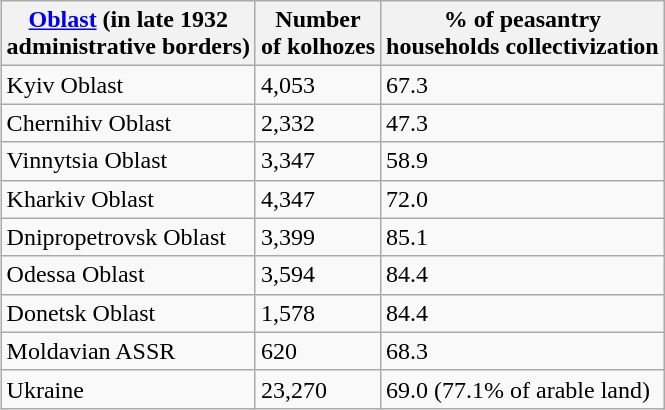<table class="wikitable" style="float:right; margin:1em auto 1.5em 2.5em;">
<tr>
<th><a href='#'>Oblast</a> (in late 1932 <br>administrative borders)</th>
<th>Number<br>of kolhozes</th>
<th>% of peasantry<br>households collectivization</th>
</tr>
<tr>
<td>Kyiv Oblast</td>
<td>4,053</td>
<td>67.3</td>
</tr>
<tr>
<td>Chernihiv Oblast</td>
<td>2,332</td>
<td>47.3</td>
</tr>
<tr>
<td>Vinnytsia Oblast</td>
<td>3,347</td>
<td>58.9</td>
</tr>
<tr>
<td>Kharkiv Oblast</td>
<td>4,347</td>
<td>72.0</td>
</tr>
<tr>
<td>Dnipropetrovsk Oblast</td>
<td>3,399</td>
<td>85.1</td>
</tr>
<tr>
<td>Odessa Oblast</td>
<td>3,594</td>
<td>84.4</td>
</tr>
<tr>
<td>Donetsk Oblast</td>
<td>1,578</td>
<td>84.4</td>
</tr>
<tr>
<td>Moldavian ASSR</td>
<td>620</td>
<td>68.3</td>
</tr>
<tr>
<td>Ukraine</td>
<td>23,270</td>
<td>69.0 (77.1% of arable land)</td>
</tr>
</table>
